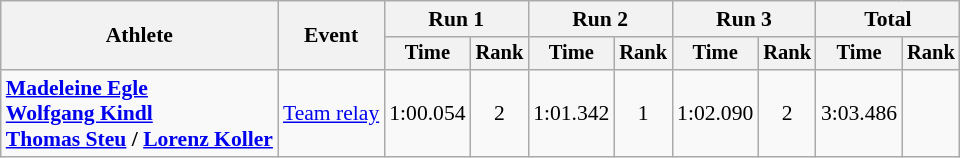<table class="wikitable" style="font-size:90%">
<tr>
<th rowspan="2">Athlete</th>
<th rowspan="2">Event</th>
<th colspan=2>Run 1</th>
<th colspan=2>Run 2</th>
<th colspan=2>Run 3</th>
<th colspan=2>Total</th>
</tr>
<tr style="font-size:95%">
<th>Time</th>
<th>Rank</th>
<th>Time</th>
<th>Rank</th>
<th>Time</th>
<th>Rank</th>
<th>Time</th>
<th>Rank</th>
</tr>
<tr align=center>
<td align=left><strong><a href='#'>Madeleine Egle</a><br><a href='#'>Wolfgang Kindl</a><br><a href='#'>Thomas Steu</a> / <a href='#'>Lorenz Koller</a></strong></td>
<td align=left><a href='#'>Team relay</a></td>
<td>1:00.054</td>
<td>2</td>
<td>1:01.342</td>
<td>1</td>
<td>1:02.090</td>
<td>2</td>
<td>3:03.486</td>
<td></td>
</tr>
</table>
